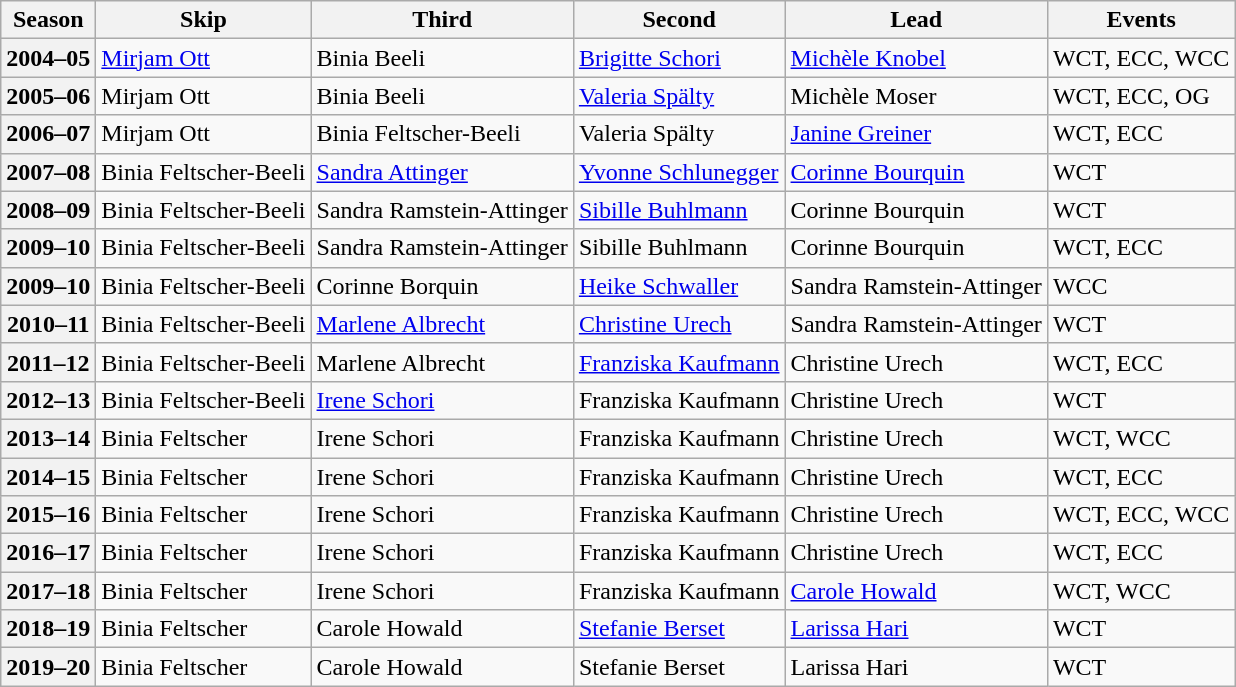<table class="wikitable">
<tr>
<th scope="col">Season</th>
<th scope="col">Skip</th>
<th scope="col">Third</th>
<th scope="col">Second</th>
<th scope="col">Lead</th>
<th scope="col">Events</th>
</tr>
<tr>
<th scope="row">2004–05</th>
<td><a href='#'>Mirjam Ott</a></td>
<td>Binia Beeli</td>
<td><a href='#'>Brigitte Schori</a></td>
<td><a href='#'>Michèle Knobel</a></td>
<td>WCT, ECC, WCC</td>
</tr>
<tr>
<th scope="row">2005–06</th>
<td>Mirjam Ott</td>
<td>Binia Beeli</td>
<td><a href='#'>Valeria Spälty</a></td>
<td>Michèle Moser</td>
<td>WCT, ECC, OG</td>
</tr>
<tr>
<th scope="row">2006–07</th>
<td>Mirjam Ott</td>
<td>Binia Feltscher-Beeli</td>
<td>Valeria Spälty</td>
<td><a href='#'>Janine Greiner</a></td>
<td>WCT, ECC</td>
</tr>
<tr>
<th scope="row">2007–08</th>
<td>Binia Feltscher-Beeli</td>
<td><a href='#'>Sandra Attinger</a></td>
<td><a href='#'>Yvonne Schlunegger</a></td>
<td><a href='#'>Corinne Bourquin</a></td>
<td>WCT</td>
</tr>
<tr>
<th scope="row">2008–09</th>
<td>Binia Feltscher-Beeli</td>
<td>Sandra Ramstein-Attinger</td>
<td><a href='#'>Sibille Buhlmann</a></td>
<td>Corinne Bourquin</td>
<td>WCT</td>
</tr>
<tr>
<th scope="row">2009–10</th>
<td>Binia Feltscher-Beeli</td>
<td>Sandra Ramstein-Attinger</td>
<td>Sibille Buhlmann</td>
<td>Corinne Bourquin</td>
<td>WCT, ECC</td>
</tr>
<tr>
<th scope="row">2009–10</th>
<td>Binia Feltscher-Beeli</td>
<td>Corinne Borquin</td>
<td><a href='#'>Heike Schwaller</a></td>
<td>Sandra Ramstein-Attinger</td>
<td>WCC</td>
</tr>
<tr>
<th scope="row">2010–11</th>
<td>Binia Feltscher-Beeli</td>
<td><a href='#'>Marlene Albrecht</a></td>
<td><a href='#'>Christine Urech</a></td>
<td>Sandra Ramstein-Attinger</td>
<td>WCT</td>
</tr>
<tr>
<th scope="row">2011–12</th>
<td>Binia Feltscher-Beeli</td>
<td>Marlene Albrecht</td>
<td><a href='#'>Franziska Kaufmann</a></td>
<td>Christine Urech</td>
<td>WCT, ECC</td>
</tr>
<tr>
<th scope="row">2012–13</th>
<td>Binia Feltscher-Beeli</td>
<td><a href='#'>Irene Schori</a></td>
<td>Franziska Kaufmann</td>
<td>Christine Urech</td>
<td>WCT</td>
</tr>
<tr>
<th scope="row">2013–14</th>
<td>Binia Feltscher</td>
<td>Irene Schori</td>
<td>Franziska Kaufmann</td>
<td>Christine Urech</td>
<td>WCT, WCC</td>
</tr>
<tr>
<th scope="row">2014–15</th>
<td>Binia Feltscher</td>
<td>Irene Schori</td>
<td>Franziska Kaufmann</td>
<td>Christine Urech</td>
<td>WCT, ECC</td>
</tr>
<tr>
<th scope="row">2015–16</th>
<td>Binia Feltscher</td>
<td>Irene Schori</td>
<td>Franziska Kaufmann</td>
<td>Christine Urech</td>
<td>WCT, ECC, WCC</td>
</tr>
<tr>
<th scope="row">2016–17</th>
<td>Binia Feltscher</td>
<td>Irene Schori</td>
<td>Franziska Kaufmann</td>
<td>Christine Urech</td>
<td>WCT, ECC</td>
</tr>
<tr>
<th scope="row">2017–18</th>
<td>Binia Feltscher</td>
<td>Irene Schori</td>
<td>Franziska Kaufmann</td>
<td><a href='#'>Carole Howald</a></td>
<td>WCT, WCC</td>
</tr>
<tr>
<th scope="row">2018–19</th>
<td>Binia Feltscher</td>
<td>Carole Howald</td>
<td><a href='#'>Stefanie Berset</a></td>
<td><a href='#'>Larissa Hari</a></td>
<td>WCT</td>
</tr>
<tr>
<th scope="row">2019–20</th>
<td>Binia Feltscher</td>
<td>Carole Howald</td>
<td>Stefanie Berset</td>
<td>Larissa Hari</td>
<td>WCT</td>
</tr>
</table>
